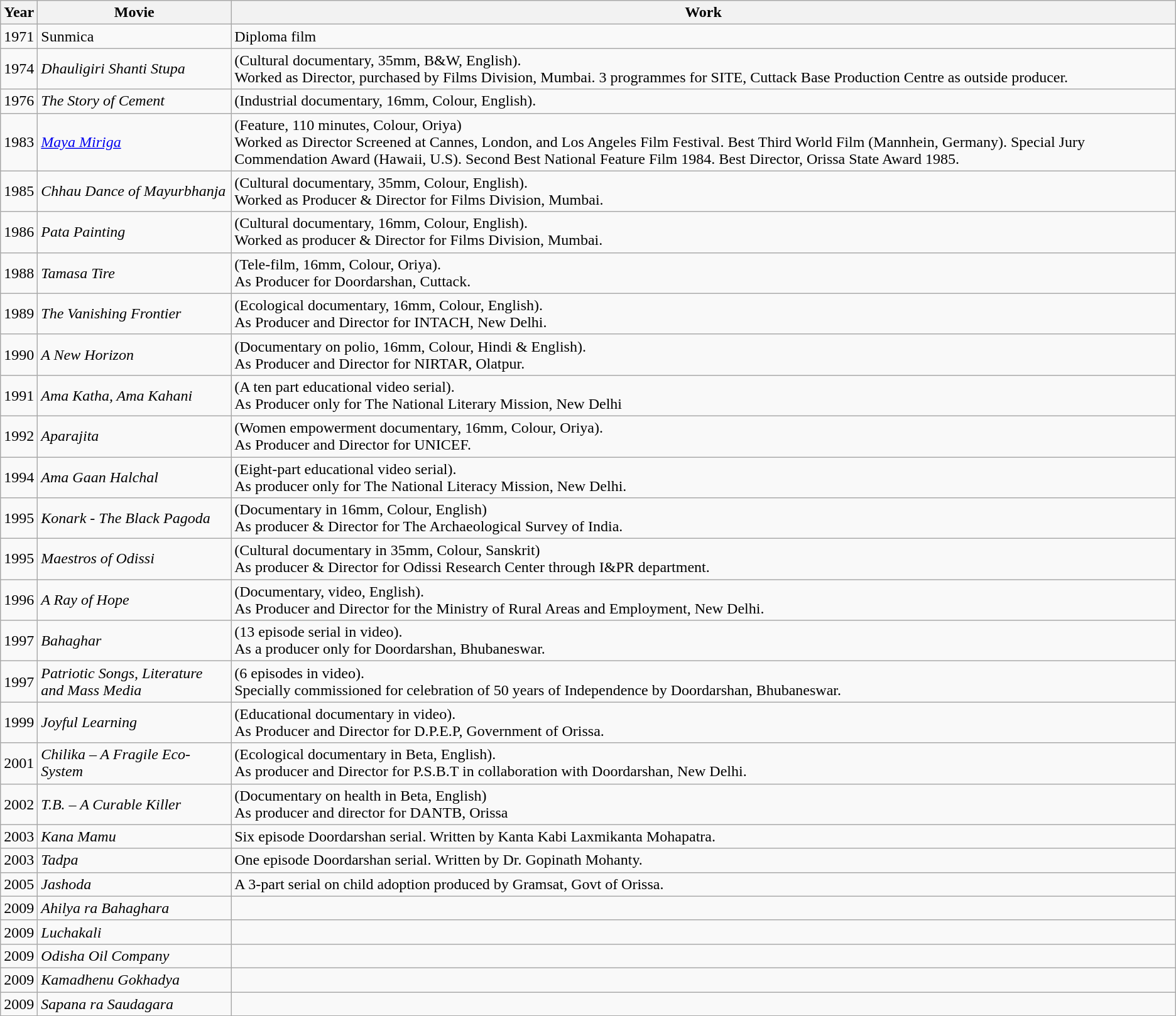<table class="wikitable">
<tr>
<th>Year</th>
<th>Movie</th>
<th>Work</th>
</tr>
<tr>
<td>1971</td>
<td>Sunmica</td>
<td>Diploma film</td>
</tr>
<tr>
<td>1974</td>
<td><em>Dhauligiri Shanti Stupa</em></td>
<td>(Cultural documentary, 35mm, B&W, English).<br>Worked as Director, purchased by Films Division, Mumbai.
3 programmes for SITE, Cuttack Base Production Centre as outside producer.</td>
</tr>
<tr>
<td>1976</td>
<td><em>The Story of Cement</em></td>
<td>(Industrial documentary, 16mm, Colour, English).</td>
</tr>
<tr>
<td>1983</td>
<td><em><a href='#'>Maya Miriga</a></em></td>
<td>(Feature, 110 minutes, Colour, Oriya)<br>Worked as Director
Screened at Cannes, London, and Los Angeles Film Festival.
Best Third World Film (Mannhein, Germany).
Special Jury Commendation Award (Hawaii, U.S).
Second Best National Feature Film 1984.
Best Director, Orissa State Award 1985.</td>
</tr>
<tr>
<td>1985</td>
<td><em>Chhau Dance of Mayurbhanja</em></td>
<td>(Cultural documentary, 35mm, Colour, English).<br>Worked as Producer & Director for Films Division, Mumbai.</td>
</tr>
<tr>
<td>1986</td>
<td><em>Pata Painting</em></td>
<td>(Cultural documentary, 16mm, Colour, English).<br>Worked as producer & Director for Films Division, Mumbai.</td>
</tr>
<tr>
<td>1988</td>
<td><em>Tamasa Tire</em></td>
<td>(Tele-film, 16mm, Colour, Oriya).<br>As Producer for Doordarshan, Cuttack.</td>
</tr>
<tr>
<td>1989</td>
<td><em>The Vanishing Frontier</em></td>
<td>(Ecological documentary, 16mm, Colour, English).<br>As Producer and Director for INTACH, New Delhi.</td>
</tr>
<tr>
<td>1990</td>
<td><em>A New Horizon</em></td>
<td>(Documentary on polio, 16mm, Colour, Hindi & English).<br>As Producer and Director for NIRTAR, Olatpur.</td>
</tr>
<tr>
<td>1991</td>
<td><em>Ama Katha, Ama Kahani</em></td>
<td>(A ten part educational video serial).<br>As Producer only for The National Literary Mission, New Delhi</td>
</tr>
<tr>
<td>1992</td>
<td><em>Aparajita</em></td>
<td>(Women empowerment documentary, 16mm, Colour, Oriya).<br>As Producer and Director for UNICEF.</td>
</tr>
<tr>
<td>1994</td>
<td><em>Ama Gaan Halchal</em></td>
<td>(Eight-part educational video serial).<br>As producer only for The National Literacy Mission, New Delhi.</td>
</tr>
<tr>
<td>1995</td>
<td><em>Konark - The Black Pagoda</em></td>
<td>(Documentary in 16mm, Colour, English)<br>As producer & Director for The Archaeological Survey of India.</td>
</tr>
<tr>
<td>1995</td>
<td><em>Maestros of Odissi</em></td>
<td>(Cultural documentary in 35mm, Colour, Sanskrit)<br>As producer & Director for Odissi Research Center through I&PR department.</td>
</tr>
<tr>
<td>1996</td>
<td><em>A Ray of Hope</em></td>
<td>(Documentary, video, English).<br>As Producer and Director for the Ministry of Rural Areas and Employment, New Delhi.</td>
</tr>
<tr>
<td>1997</td>
<td><em>Bahaghar</em></td>
<td>(13 episode serial in video).<br>As a producer only for Doordarshan, Bhubaneswar.</td>
</tr>
<tr>
<td>1997</td>
<td><em>Patriotic Songs, Literature and Mass Media</em></td>
<td>(6 episodes in video).<br>Specially commissioned for celebration of 50 years of Independence by Doordarshan, Bhubaneswar.</td>
</tr>
<tr>
<td>1999</td>
<td><em>Joyful Learning</em></td>
<td>(Educational documentary in video).<br>As Producer and Director for D.P.E.P, Government of Orissa.</td>
</tr>
<tr>
<td>2001</td>
<td><em>Chilika – A Fragile Eco-System</em></td>
<td>(Ecological documentary in Beta, English).<br>As producer and Director for P.S.B.T in collaboration with Doordarshan, New Delhi.</td>
</tr>
<tr>
<td>2002</td>
<td><em>T.B. – A Curable Killer</em></td>
<td>(Documentary on health in Beta, English)<br>As producer and director for DANTB, Orissa</td>
</tr>
<tr>
<td>2003</td>
<td><em>Kana Mamu</em></td>
<td>Six episode Doordarshan serial. Written by Kanta Kabi Laxmikanta Mohapatra.</td>
</tr>
<tr>
<td>2003</td>
<td><em>Tadpa</em></td>
<td>One episode Doordarshan serial. Written by Dr. Gopinath Mohanty.</td>
</tr>
<tr>
<td>2005</td>
<td><em>Jashoda</em></td>
<td>A 3-part serial on child adoption produced by Gramsat, Govt of Orissa.</td>
</tr>
<tr>
<td>2009</td>
<td><em>Ahilya ra Bahaghara</em></td>
<td></td>
</tr>
<tr>
<td>2009</td>
<td><em>Luchakali</em></td>
<td></td>
</tr>
<tr>
<td>2009</td>
<td><em>Odisha Oil Company</em></td>
<td></td>
</tr>
<tr>
<td>2009</td>
<td><em>Kamadhenu Gokhadya</em></td>
<td></td>
</tr>
<tr>
<td>2009</td>
<td><em>Sapana ra Saudagara</em></td>
<td></td>
</tr>
</table>
